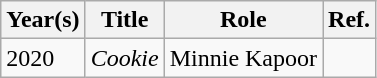<table class="wikitable sortable">
<tr>
<th scope="col">Year(s)</th>
<th scope="col">Title</th>
<th scope="col">Role</th>
<th scope="col" class="unsortable">Ref.</th>
</tr>
<tr>
<td>2020</td>
<td><em>Cookie</em></td>
<td>Minnie Kapoor</td>
<td></td>
</tr>
</table>
